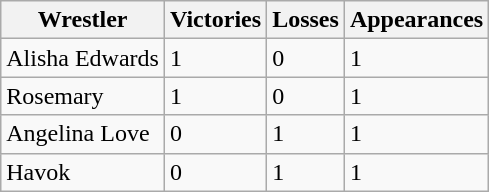<table class="wikitable sortable">
<tr>
<th>Wrestler</th>
<th>Victories</th>
<th>Losses</th>
<th>Appearances</th>
</tr>
<tr>
<td>Alisha Edwards</td>
<td>1</td>
<td>0</td>
<td>1</td>
</tr>
<tr>
<td>Rosemary</td>
<td>1</td>
<td>0</td>
<td>1</td>
</tr>
<tr>
<td>Angelina Love</td>
<td>0</td>
<td>1</td>
<td>1</td>
</tr>
<tr>
<td>Havok</td>
<td>0</td>
<td>1</td>
<td>1</td>
</tr>
</table>
